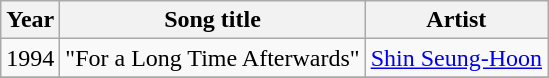<table class="wikitable" style="text-align:center;">
<tr>
<th>Year</th>
<th>Song title</th>
<th>Artist</th>
</tr>
<tr>
<td>1994</td>
<td style="text-align:left;">"For a Long Time Afterwards" </td>
<td><a href='#'>Shin Seung-Hoon</a></td>
</tr>
<tr>
</tr>
</table>
